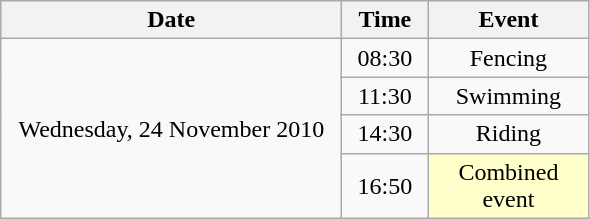<table class = "wikitable" style="text-align:center;">
<tr>
<th width=220>Date</th>
<th width=50>Time</th>
<th width=100>Event</th>
</tr>
<tr>
<td rowspan=4>Wednesday, 24 November 2010</td>
<td>08:30</td>
<td>Fencing</td>
</tr>
<tr>
<td>11:30</td>
<td>Swimming</td>
</tr>
<tr>
<td>14:30</td>
<td>Riding</td>
</tr>
<tr>
<td>16:50</td>
<td bgcolor=ffffcc>Combined event</td>
</tr>
</table>
